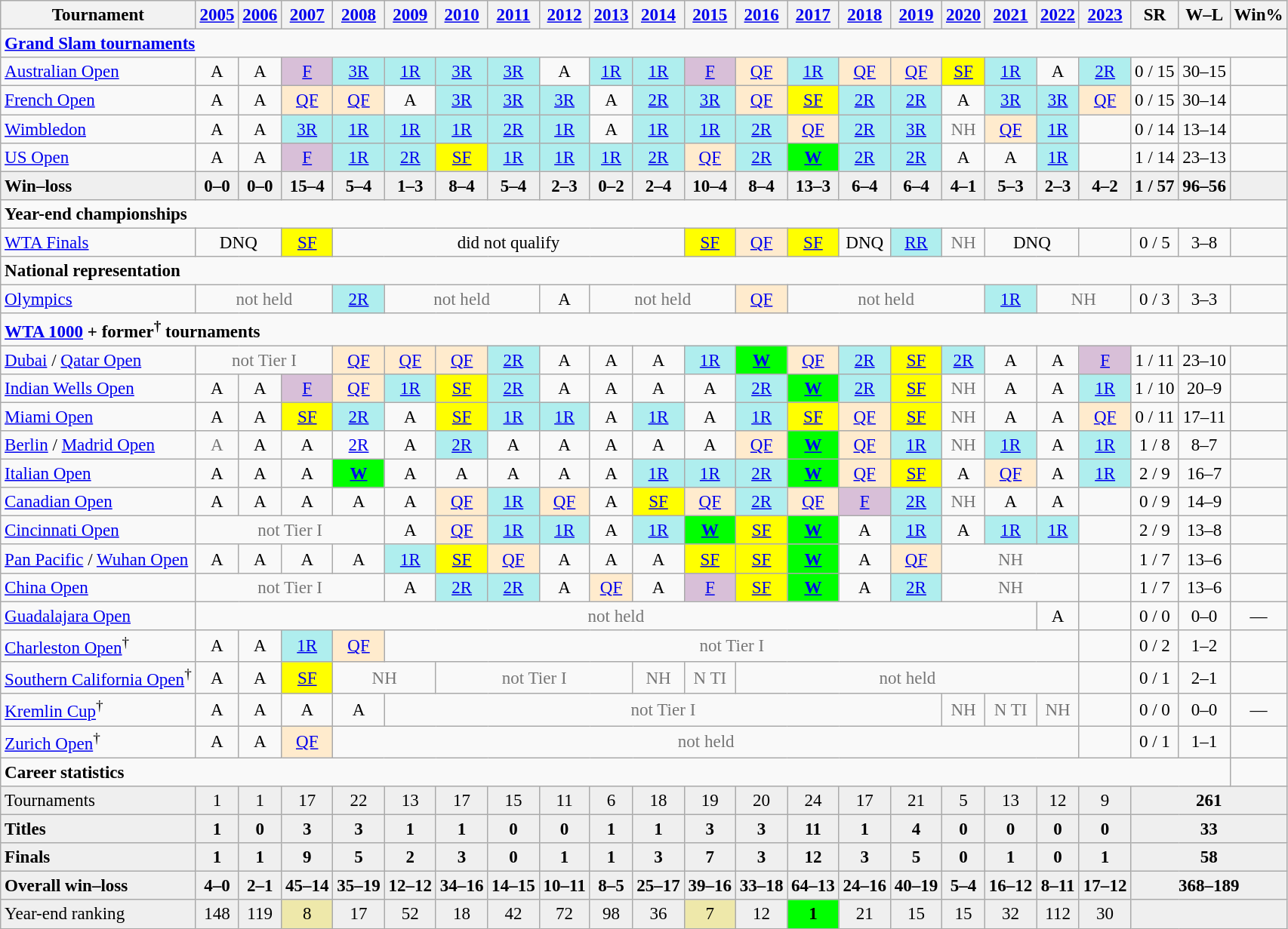<table class="wikitable nowrap" style=text-align:center;font-size:96%>
<tr>
<th>Tournament</th>
<th><a href='#'>2005</a></th>
<th><a href='#'>2006</a></th>
<th><a href='#'>2007</a></th>
<th><a href='#'>2008</a></th>
<th><a href='#'>2009</a></th>
<th><a href='#'>2010</a></th>
<th><a href='#'>2011</a></th>
<th><a href='#'>2012</a></th>
<th><a href='#'>2013</a></th>
<th><a href='#'>2014</a></th>
<th><a href='#'>2015</a></th>
<th><a href='#'>2016</a></th>
<th><a href='#'>2017</a></th>
<th><a href='#'>2018</a></th>
<th><a href='#'>2019</a></th>
<th><a href='#'>2020</a></th>
<th><a href='#'>2021</a></th>
<th><a href='#'>2022</a></th>
<th><a href='#'>2023</a></th>
<th>SR</th>
<th>W–L</th>
<th>Win%</th>
</tr>
<tr>
<td colspan="23" style="text-align:left"><strong><a href='#'>Grand Slam tournaments</a></strong></td>
</tr>
<tr>
<td style=text-align:left><a href='#'>Australian Open</a></td>
<td>A</td>
<td>A</td>
<td bgcolor=thistle><a href='#'>F</a></td>
<td bgcolor=afeeee><a href='#'>3R</a></td>
<td bgcolor=afeeee><a href='#'>1R</a></td>
<td bgcolor=afeeee><a href='#'>3R</a></td>
<td bgcolor=afeeee><a href='#'>3R</a></td>
<td>A</td>
<td bgcolor=afeeee><a href='#'>1R</a></td>
<td bgcolor=afeeee><a href='#'>1R</a></td>
<td bgcolor=thistle><a href='#'>F</a></td>
<td bgcolor=ffebcd><a href='#'>QF</a></td>
<td bgcolor=afeeee><a href='#'>1R</a></td>
<td bgcolor=ffebcd><a href='#'>QF</a></td>
<td bgcolor=ffebcd><a href='#'>QF</a></td>
<td bgcolor=yellow><a href='#'>SF</a></td>
<td bgcolor=afeeee><a href='#'>1R</a></td>
<td>A</td>
<td bgcolor=afeeee><a href='#'>2R</a></td>
<td>0 / 15</td>
<td>30–15</td>
<td></td>
</tr>
<tr>
<td style=text-align:left><a href='#'>French Open</a></td>
<td>A</td>
<td>A</td>
<td bgcolor=ffebcd><a href='#'>QF</a></td>
<td bgcolor=ffebcd><a href='#'>QF</a></td>
<td>A</td>
<td bgcolor=afeeee><a href='#'>3R</a></td>
<td bgcolor=afeeee><a href='#'>3R</a></td>
<td bgcolor=afeeee><a href='#'>3R</a></td>
<td>A</td>
<td bgcolor=afeeee><a href='#'>2R</a></td>
<td bgcolor=afeeee><a href='#'>3R</a></td>
<td bgcolor=ffebcd><a href='#'>QF</a></td>
<td bgcolor=yellow><a href='#'>SF</a></td>
<td bgcolor=afeeee><a href='#'>2R</a></td>
<td bgcolor=afeeee><a href='#'>2R</a></td>
<td>A</td>
<td bgcolor=afeeee><a href='#'>3R</a></td>
<td bgcolor=afeeee><a href='#'>3R</a></td>
<td bgcolor=ffebcd><a href='#'>QF</a></td>
<td>0 / 15</td>
<td>30–14</td>
<td></td>
</tr>
<tr>
<td style=text-align:left><a href='#'>Wimbledon</a></td>
<td>A</td>
<td>A</td>
<td bgcolor=afeeee><a href='#'>3R</a></td>
<td bgcolor=afeeee><a href='#'>1R</a></td>
<td bgcolor=afeeee><a href='#'>1R</a></td>
<td bgcolor=afeeee><a href='#'>1R</a></td>
<td bgcolor=afeeee><a href='#'>2R</a></td>
<td bgcolor=afeeee><a href='#'>1R</a></td>
<td>A</td>
<td bgcolor=afeeee><a href='#'>1R</a></td>
<td bgcolor=afeeee><a href='#'>1R</a></td>
<td bgcolor=afeeee><a href='#'>2R</a></td>
<td bgcolor=ffebcd><a href='#'>QF</a></td>
<td bgcolor=afeeee><a href='#'>2R</a></td>
<td bgcolor=afeeee><a href='#'>3R</a></td>
<td style=color:#767676>NH</td>
<td bgcolor=#ffebcd><a href='#'>QF</a></td>
<td bgcolor=afeeee><a href='#'>1R</a></td>
<td></td>
<td>0 / 14</td>
<td>13–14</td>
<td></td>
</tr>
<tr>
<td style=text-align:left><a href='#'>US Open</a></td>
<td>A</td>
<td>A</td>
<td bgcolor=thistle><a href='#'>F</a></td>
<td bgcolor=afeeee><a href='#'>1R</a></td>
<td bgcolor=afeeee><a href='#'>2R</a></td>
<td bgcolor=yellow><a href='#'>SF</a></td>
<td bgcolor=afeeee><a href='#'>1R</a></td>
<td bgcolor=afeeee><a href='#'>1R</a></td>
<td bgcolor=afeeee><a href='#'>1R</a></td>
<td bgcolor=afeeee><a href='#'>2R</a></td>
<td bgcolor=ffebcd><a href='#'>QF</a></td>
<td bgcolor=afeeee><a href='#'>2R</a></td>
<td bgcolor=lime><a href='#'><strong>W</strong></a></td>
<td bgcolor=afeeee><a href='#'>2R</a></td>
<td bgcolor=afeeee><a href='#'>2R</a></td>
<td>A</td>
<td>A</td>
<td bgcolor=afeeee><a href='#'>1R</a></td>
<td></td>
<td>1 / 14</td>
<td>23–13</td>
<td></td>
</tr>
<tr style=background:#efefef;font-weight:bold>
<td style=text-align:left>Win–loss</td>
<td>0–0</td>
<td>0–0</td>
<td>15–4</td>
<td>5–4</td>
<td>1–3</td>
<td>8–4</td>
<td>5–4</td>
<td>2–3</td>
<td>0–2</td>
<td>2–4</td>
<td>10–4</td>
<td>8–4</td>
<td>13–3</td>
<td>6–4</td>
<td>6–4</td>
<td>4–1</td>
<td>5–3</td>
<td>2–3</td>
<td>4–2</td>
<td>1 / 57</td>
<td>96–56</td>
<td></td>
</tr>
<tr>
<td colspan="23" style="text-align:left"><strong>Year-end championships</strong></td>
</tr>
<tr>
<td align=left><a href='#'>WTA Finals</a></td>
<td colspan=2>DNQ</td>
<td bgcolor=yellow><a href='#'>SF</a></td>
<td colspan=7>did not qualify</td>
<td bgcolor=yellow><a href='#'>SF</a></td>
<td bgcolor=ffebcd><a href='#'>QF</a></td>
<td bgcolor=yellow><a href='#'>SF</a></td>
<td>DNQ</td>
<td bgcolor=afeeee><a href='#'>RR</a></td>
<td style=color:#767676>NH</td>
<td colspan="2">DNQ</td>
<td></td>
<td>0 / 5</td>
<td>3–8</td>
<td></td>
</tr>
<tr>
<td colspan="23" align="left"><strong>National representation</strong></td>
</tr>
<tr>
<td align=left><a href='#'>Olympics</a></td>
<td colspan="3" style=color:#767676>not held</td>
<td bgcolor=afeeee><a href='#'>2R</a></td>
<td colspan="3" style=color:#767676>not held</td>
<td>A</td>
<td colspan="3" style=color:#767676>not held</td>
<td bgcolor=ffebcd><a href='#'>QF</a></td>
<td colspan="4" style=color:#767676>not held</td>
<td bgcolor=afeeee><a href='#'>1R</a></td>
<td colspan="2" style=color:#767676>NH</td>
<td>0 / 3</td>
<td>3–3</td>
<td></td>
</tr>
<tr>
<td colspan="23" style="text-align:left"><strong><a href='#'>WTA 1000</a> + former<sup>†</sup> tournaments</strong></td>
</tr>
<tr>
<td align=left><a href='#'>Dubai</a> / <a href='#'>Qatar Open</a></td>
<td colspan=3 style=color:#767676>not Tier I</td>
<td bgcolor=ffebcd><a href='#'>QF</a></td>
<td bgcolor=ffebcd><a href='#'>QF</a></td>
<td bgcolor=ffebcd><a href='#'>QF</a></td>
<td bgcolor=afeeee><a href='#'>2R</a></td>
<td>A</td>
<td>A</td>
<td>A</td>
<td bgcolor=afeeee><a href='#'>1R</a></td>
<td bgcolor=lime><a href='#'><strong>W</strong></a></td>
<td bgcolor=ffebcd><a href='#'>QF</a></td>
<td bgcolor=afeeee><a href='#'>2R</a></td>
<td bgcolor=yellow><a href='#'>SF</a></td>
<td bgcolor=afeeee><a href='#'>2R</a></td>
<td>A</td>
<td>A</td>
<td bgcolor=thistle><a href='#'>F</a></td>
<td>1 / 11</td>
<td>23–10</td>
<td></td>
</tr>
<tr>
<td align=left><a href='#'>Indian Wells Open</a></td>
<td>A</td>
<td>A</td>
<td bgcolor=thistle><a href='#'>F</a></td>
<td bgcolor=ffebcd><a href='#'>QF</a></td>
<td bgcolor=afeeee><a href='#'>1R</a></td>
<td bgcolor=yellow><a href='#'>SF</a></td>
<td bgcolor=afeeee><a href='#'>2R</a></td>
<td>A</td>
<td>A</td>
<td>A</td>
<td>A</td>
<td bgcolor=afeeee><a href='#'>2R</a></td>
<td bgcolor=lime><a href='#'><strong>W</strong></a></td>
<td bgcolor=afeeee><a href='#'>2R</a></td>
<td bgcolor=yellow><a href='#'>SF</a></td>
<td style=color:#767676>NH</td>
<td>A</td>
<td>A</td>
<td bgcolor=afeeee><a href='#'>1R</a></td>
<td>1 / 10</td>
<td>20–9</td>
<td></td>
</tr>
<tr>
<td align=left><a href='#'>Miami Open</a></td>
<td>A</td>
<td>A</td>
<td bgcolor=yellow><a href='#'>SF</a></td>
<td bgcolor=afeeee><a href='#'>2R</a></td>
<td>A</td>
<td bgcolor=yellow><a href='#'>SF</a></td>
<td bgcolor=afeeee><a href='#'>1R</a></td>
<td bgcolor=afeeee><a href='#'>1R</a></td>
<td>A</td>
<td bgcolor=afeeee><a href='#'>1R</a></td>
<td>A</td>
<td bgcolor=afeeee><a href='#'>1R</a></td>
<td bgcolor=yellow><a href='#'>SF</a></td>
<td bgcolor=ffebcd><a href='#'>QF</a></td>
<td bgcolor=yellow><a href='#'>SF</a></td>
<td style=color:#767676>NH</td>
<td>A</td>
<td>A</td>
<td bgcolor=ffebcd><a href='#'>QF</a></td>
<td>0 / 11</td>
<td>17–11</td>
<td></td>
</tr>
<tr>
<td align=left><a href='#'>Berlin</a> / <a href='#'>Madrid Open</a></td>
<td style="color:#767676">A</td>
<td>A</td>
<td>A</td>
<td><a href='#'>2R</a></td>
<td>A</td>
<td bgcolor=afeeee><a href='#'>2R</a></td>
<td>A</td>
<td>A</td>
<td>A</td>
<td>A</td>
<td>A</td>
<td bgcolor=ffebcd><a href='#'>QF</a></td>
<td bgcolor=lime><a href='#'><strong>W</strong></a></td>
<td bgcolor=ffebcd><a href='#'>QF</a></td>
<td bgcolor=afeeee><a href='#'>1R</a></td>
<td style=color:#767676>NH</td>
<td bgcolor=afeeee><a href='#'>1R</a></td>
<td>A</td>
<td bgcolor=afeeee><a href='#'>1R</a></td>
<td>1 / 8</td>
<td>8–7</td>
<td></td>
</tr>
<tr>
<td align=left><a href='#'>Italian Open</a></td>
<td>A</td>
<td>A</td>
<td>A</td>
<td bgcolor=lime><a href='#'><strong>W</strong></a></td>
<td>A</td>
<td>A</td>
<td>A</td>
<td>A</td>
<td>A</td>
<td bgcolor=afeeee><a href='#'>1R</a></td>
<td bgcolor=afeeee><a href='#'>1R</a></td>
<td bgcolor=afeeee><a href='#'>2R</a></td>
<td bgcolor=lime><a href='#'><strong>W</strong></a></td>
<td bgcolor=ffebcd><a href='#'>QF</a></td>
<td bgcolor=yellow><a href='#'>SF</a></td>
<td>A</td>
<td bgcolor=ffebcd><a href='#'>QF</a></td>
<td>A</td>
<td bgcolor=afeeee><a href='#'>1R</a></td>
<td>2 / 9</td>
<td>16–7</td>
<td></td>
</tr>
<tr>
<td align=left><a href='#'>Canadian Open</a></td>
<td>A</td>
<td>A</td>
<td>A</td>
<td>A</td>
<td>A</td>
<td bgcolor=ffebcd><a href='#'>QF</a></td>
<td bgcolor=afeeee><a href='#'>1R</a></td>
<td bgcolor=ffebcd><a href='#'>QF</a></td>
<td>A</td>
<td bgcolor=yellow><a href='#'>SF</a></td>
<td bgcolor=ffebcd><a href='#'>QF</a></td>
<td bgcolor=afeeee><a href='#'>2R</a></td>
<td bgcolor=ffebcd><a href='#'>QF</a></td>
<td bgcolor=thistle><a href='#'>F</a></td>
<td bgcolor=afeeee><a href='#'>2R</a></td>
<td style=color:#767676>NH</td>
<td>A</td>
<td>A</td>
<td></td>
<td>0 / 9</td>
<td>14–9</td>
<td></td>
</tr>
<tr>
<td align=left><a href='#'>Cincinnati Open</a></td>
<td colspan=4 style=color:#767676>not Tier I</td>
<td>A</td>
<td bgcolor=ffebcd><a href='#'>QF</a></td>
<td bgcolor=afeeee><a href='#'>1R</a></td>
<td bgcolor=afeeee><a href='#'>1R</a></td>
<td>A</td>
<td bgcolor=afeeee><a href='#'>1R</a></td>
<td bgcolor=lime><a href='#'><strong>W</strong></a></td>
<td bgcolor=yellow><a href='#'>SF</a></td>
<td bgcolor=lime><a href='#'><strong>W</strong></a></td>
<td>A</td>
<td bgcolor=afeeee><a href='#'>1R</a></td>
<td>A</td>
<td bgcolor=afeeee><a href='#'>1R</a></td>
<td bgcolor=afeeee><a href='#'>1R</a></td>
<td></td>
<td>2 / 9</td>
<td>13–8</td>
<td></td>
</tr>
<tr>
<td align=left><a href='#'>Pan Pacific</a> / <a href='#'>Wuhan Open</a></td>
<td>A</td>
<td>A</td>
<td>A</td>
<td>A</td>
<td bgcolor=afeeee><a href='#'>1R</a></td>
<td bgcolor=yellow><a href='#'>SF</a></td>
<td bgcolor=ffebcd><a href='#'>QF</a></td>
<td>A</td>
<td>A</td>
<td>A</td>
<td bgcolor=yellow><a href='#'>SF</a></td>
<td bgcolor=yellow><a href='#'>SF</a></td>
<td bgcolor=lime><a href='#'><strong>W</strong></a></td>
<td>A</td>
<td bgcolor=ffebcd><a href='#'>QF</a></td>
<td colspan="3" style="color:#767676">NH</td>
<td></td>
<td>1 / 7</td>
<td>13–6</td>
<td></td>
</tr>
<tr>
<td align=left><a href='#'>China Open</a></td>
<td colspan=4 style=color:#767676>not Tier I</td>
<td>A</td>
<td bgcolor=afeeee><a href='#'>2R</a></td>
<td bgcolor=afeeee><a href='#'>2R</a></td>
<td>A</td>
<td bgcolor=ffebcd><a href='#'>QF</a></td>
<td>A</td>
<td bgcolor=thistle><a href='#'>F</a></td>
<td bgcolor=yellow><a href='#'>SF</a></td>
<td bgcolor=lime><a href='#'><strong>W</strong></a></td>
<td>A</td>
<td bgcolor=afeeee><a href='#'>2R</a></td>
<td colspan="3" style="color:#767676">NH</td>
<td></td>
<td>1 / 7</td>
<td>13–6</td>
<td></td>
</tr>
<tr>
<td align=left><a href='#'>Guadalajara Open</a></td>
<td colspan="17" style="color:#767676">not held</td>
<td>A</td>
<td></td>
<td>0 / 0</td>
<td>0–0</td>
<td>—</td>
</tr>
<tr>
<td align="left"><a href='#'>Charleston Open</a><sup>†</sup></td>
<td>A</td>
<td>A</td>
<td bgcolor="afeeee"><a href='#'>1R</a></td>
<td bgcolor="ffebcd"><a href='#'>QF</a></td>
<td colspan="14" style="color:#767676">not Tier I</td>
<td></td>
<td>0 / 2</td>
<td>1–2</td>
<td></td>
</tr>
<tr>
<td align="left"><a href='#'>Southern California Open</a><sup>†</sup></td>
<td>A</td>
<td>A</td>
<td bgcolor="yellow"><a href='#'>SF</a></td>
<td colspan="2" style="color:#767676">NH</td>
<td colspan="4" style="color:#767676">not Tier I</td>
<td style="color:#767676">NH</td>
<td style="color:#767676">N TI</td>
<td colspan="7" style="color:#767676">not held</td>
<td></td>
<td>0 / 1</td>
<td>2–1</td>
<td></td>
</tr>
<tr>
<td align="left"><a href='#'>Kremlin Cup</a><sup>†</sup></td>
<td>A</td>
<td>A</td>
<td>A</td>
<td>A</td>
<td colspan="11" style="color:#767676">not Tier I</td>
<td style="color:#767676">NH</td>
<td style="color:#767676">N TI</td>
<td style="color:#767676">NH</td>
<td></td>
<td>0 / 0</td>
<td>0–0</td>
<td>—</td>
</tr>
<tr>
<td align="left"><a href='#'>Zurich Open</a><sup>†</sup></td>
<td>A</td>
<td>A</td>
<td bgcolor="ffebcd"><a href='#'>QF</a></td>
<td colspan="15" style="color:#767676">not held</td>
<td></td>
<td>0 / 1</td>
<td>1–1</td>
<td></td>
</tr>
<tr>
<td colspan="22" style="text-align:left"><strong>Career statistics</strong></td>
</tr>
<tr bgcolor="efefef">
<td style="text-align:left">Tournaments</td>
<td>1</td>
<td>1</td>
<td>17</td>
<td>22</td>
<td>13</td>
<td>17</td>
<td>15</td>
<td>11</td>
<td>6</td>
<td>18</td>
<td>19</td>
<td>20</td>
<td>24</td>
<td>17</td>
<td>21</td>
<td>5</td>
<td>13</td>
<td>12</td>
<td>9</td>
<td colspan="3"><strong>261</strong></td>
</tr>
<tr style="background:#efefef;font-weight:bold">
<td style="text-align:left">Titles</td>
<td>1</td>
<td>0</td>
<td>3</td>
<td>3</td>
<td>1</td>
<td>1</td>
<td>0</td>
<td>0</td>
<td>1</td>
<td>1</td>
<td>3</td>
<td>3</td>
<td>11</td>
<td>1</td>
<td>4</td>
<td>0</td>
<td>0</td>
<td>0</td>
<td>0</td>
<td colspan="3">33</td>
</tr>
<tr style="background:#efefef;font-weight:bold">
<td style="text-align:left">Finals</td>
<td>1</td>
<td>1</td>
<td>9</td>
<td>5</td>
<td>2</td>
<td>3</td>
<td>0</td>
<td>1</td>
<td>1</td>
<td>3</td>
<td>7</td>
<td>3</td>
<td>12</td>
<td>3</td>
<td>5</td>
<td>0</td>
<td>1</td>
<td>0</td>
<td>1</td>
<td colspan="3">58</td>
</tr>
<tr style="background:#efefef;font-weight:bold">
<td style="text-align:left">Overall win–loss</td>
<td>4–0</td>
<td>2–1</td>
<td>45–14</td>
<td>35–19</td>
<td>12–12</td>
<td>34–16</td>
<td>14–15</td>
<td>10–11</td>
<td>8–5</td>
<td>25–17</td>
<td>39–16</td>
<td>33–18</td>
<td>64–13</td>
<td>24–16</td>
<td>40–19</td>
<td>5–4</td>
<td>16–12</td>
<td>8–11</td>
<td>17–12</td>
<td colspan="3">368–189</td>
</tr>
<tr bgcolor="efefef">
<td align="left">Year-end ranking</td>
<td>148</td>
<td>119</td>
<td bgcolor="eee8aa">8</td>
<td>17</td>
<td>52</td>
<td>18</td>
<td>42</td>
<td>72</td>
<td>98</td>
<td>36</td>
<td bgcolor="eee8aa">7</td>
<td>12</td>
<td bgcolor="lime"><strong>1</strong></td>
<td>21</td>
<td>15</td>
<td>15</td>
<td>32</td>
<td>112</td>
<td>30</td>
<td colspan="3"></td>
</tr>
</table>
